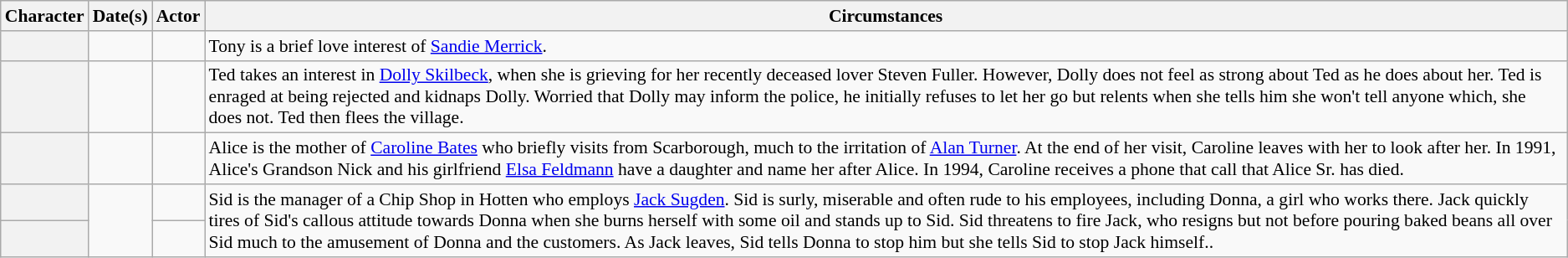<table class="wikitable plainrowheaders" style="font-size:90%">
<tr>
<th scope="col">Character</th>
<th scope="col">Date(s)</th>
<th scope="col">Actor</th>
<th scope="col">Circumstances</th>
</tr>
<tr valign="top">
<th scope="row"></th>
<td></td>
<td></td>
<td>Tony is a brief love interest of <a href='#'>Sandie Merrick</a>.</td>
</tr>
<tr valign="top">
<th scope="row"></th>
<td></td>
<td></td>
<td>Ted takes an interest in <a href='#'>Dolly Skilbeck</a>, when she is grieving for her recently deceased lover Steven Fuller. However, Dolly does not feel as strong about Ted as he does about her. Ted is enraged at being rejected and kidnaps Dolly. Worried that Dolly may inform the police, he initially refuses to let her go but relents when she tells him she won't tell anyone which, she does not. Ted then flees the village.</td>
</tr>
<tr valign="top">
<th scope="row"></th>
<td></td>
<td></td>
<td>Alice is the mother of <a href='#'>Caroline Bates</a> who briefly visits from Scarborough, much to the irritation of <a href='#'>Alan Turner</a>. At the end of her visit, Caroline leaves with her to look after her. In 1991, Alice's Grandson Nick and his girlfriend <a href='#'>Elsa Feldmann</a> have a daughter and name her after Alice. In 1994, Caroline receives a phone that call that Alice Sr. has died.</td>
</tr>
<tr valign="top">
<th scope="row"></th>
<td rowspan="2"></td>
<td></td>
<td rowspan="2">Sid is the manager of a Chip Shop in Hotten who employs <a href='#'>Jack Sugden</a>. Sid is surly, miserable and often rude to his employees, including Donna, a girl who works there. Jack quickly tires of Sid's callous attitude towards Donna when she burns herself with some oil and stands up to Sid. Sid threatens to fire Jack, who resigns but not before pouring baked beans all over Sid much to the amusement of Donna and the customers. As Jack leaves, Sid tells Donna to stop him but she tells Sid to stop Jack himself..</td>
</tr>
<tr valign="top">
<th scope="row"></th>
<td></td>
</tr>
</table>
